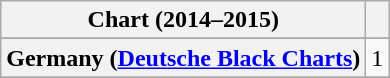<table class="wikitable sortable plainrowheaders" style="text-align:center;">
<tr>
<th scope="col">Chart (2014–2015)</th>
<th scope="col"></th>
</tr>
<tr>
</tr>
<tr>
</tr>
<tr>
</tr>
<tr>
</tr>
<tr>
</tr>
<tr>
</tr>
<tr>
</tr>
<tr>
</tr>
<tr>
<th scope="row">Germany (<a href='#'>Deutsche Black Charts</a>)</th>
<td>1</td>
</tr>
<tr>
</tr>
<tr>
</tr>
<tr>
</tr>
<tr>
</tr>
<tr>
</tr>
<tr>
</tr>
<tr>
</tr>
<tr>
</tr>
<tr>
</tr>
<tr>
</tr>
<tr>
</tr>
<tr>
</tr>
<tr>
</tr>
</table>
